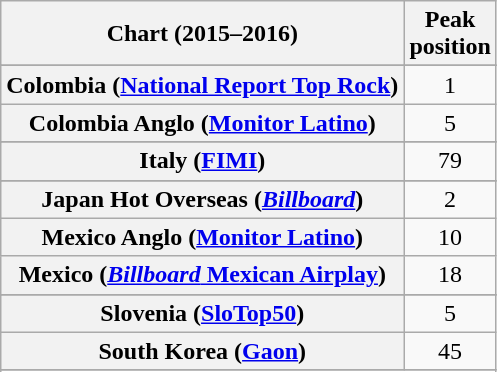<table class="wikitable plainrowheaders sortable" style="text-align:center">
<tr>
<th scope="col">Chart (2015–2016)</th>
<th scope="col">Peak<br>position</th>
</tr>
<tr>
</tr>
<tr>
</tr>
<tr>
</tr>
<tr>
</tr>
<tr>
</tr>
<tr>
</tr>
<tr>
</tr>
<tr>
</tr>
<tr>
</tr>
<tr>
<th scope="row">Colombia (<a href='#'>National Report Top Rock</a>)</th>
<td>1</td>
</tr>
<tr>
<th scope="row">Colombia Anglo (<a href='#'>Monitor Latino</a>)</th>
<td>5</td>
</tr>
<tr>
</tr>
<tr>
</tr>
<tr>
</tr>
<tr>
</tr>
<tr>
</tr>
<tr>
</tr>
<tr>
</tr>
<tr>
</tr>
<tr>
</tr>
<tr>
</tr>
<tr>
</tr>
<tr>
<th scope="row">Italy (<a href='#'>FIMI</a>)</th>
<td>79</td>
</tr>
<tr>
</tr>
<tr>
<th scope="row">Japan Hot Overseas (<em><a href='#'>Billboard</a></em>)</th>
<td>2</td>
</tr>
<tr>
<th scope="row">Mexico Anglo (<a href='#'>Monitor Latino</a>)</th>
<td>10</td>
</tr>
<tr>
<th scope="row">Mexico (<a href='#'><em>Billboard</em> Mexican Airplay</a>)</th>
<td>18</td>
</tr>
<tr>
</tr>
<tr>
</tr>
<tr>
</tr>
<tr>
</tr>
<tr>
</tr>
<tr>
</tr>
<tr>
</tr>
<tr>
</tr>
<tr>
<th scope="row">Slovenia (<a href='#'>SloTop50</a>)</th>
<td>5</td>
</tr>
<tr>
<th scope="row">South Korea (<a href='#'>Gaon</a>)</th>
<td style="text-align:center;">45</td>
</tr>
<tr>
</tr>
<tr>
</tr>
<tr>
</tr>
<tr>
</tr>
<tr>
</tr>
<tr>
</tr>
<tr>
</tr>
<tr>
</tr>
<tr>
</tr>
<tr>
</tr>
<tr>
</tr>
<tr>
</tr>
</table>
